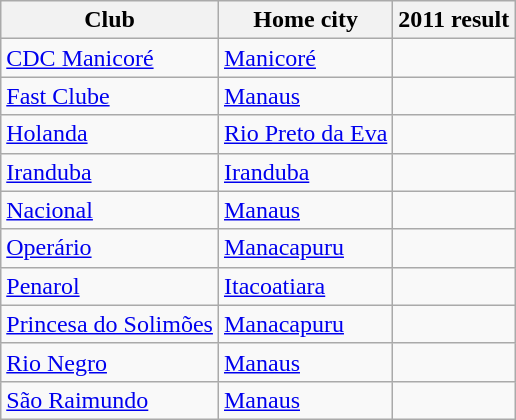<table class="wikitable sortable">
<tr>
<th>Club</th>
<th>Home city</th>
<th>2011 result</th>
</tr>
<tr>
<td><a href='#'>CDC Manicoré</a></td>
<td><a href='#'>Manicoré</a></td>
<td></td>
</tr>
<tr>
<td><a href='#'>Fast Clube</a></td>
<td><a href='#'>Manaus</a></td>
<td></td>
</tr>
<tr>
<td><a href='#'>Holanda</a></td>
<td><a href='#'>Rio Preto da Eva</a></td>
<td></td>
</tr>
<tr>
<td><a href='#'>Iranduba</a></td>
<td><a href='#'>Iranduba</a></td>
<td></td>
</tr>
<tr>
<td><a href='#'>Nacional</a></td>
<td><a href='#'>Manaus</a></td>
<td></td>
</tr>
<tr>
<td><a href='#'>Operário</a></td>
<td><a href='#'>Manacapuru</a></td>
<td></td>
</tr>
<tr>
<td><a href='#'>Penarol</a></td>
<td><a href='#'>Itacoatiara</a></td>
<td></td>
</tr>
<tr>
<td><a href='#'>Princesa do Solimões</a></td>
<td><a href='#'>Manacapuru</a></td>
<td></td>
</tr>
<tr>
<td><a href='#'>Rio Negro</a></td>
<td><a href='#'>Manaus</a></td>
<td></td>
</tr>
<tr>
<td><a href='#'>São Raimundo</a></td>
<td><a href='#'>Manaus</a></td>
<td></td>
</tr>
</table>
